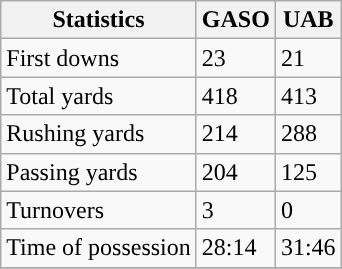<table class="wikitable">
<tr>
<th>Statistics</th>
<th>GASO</th>
<th>UAB</th>
</tr>
<tr>
<td>First downs</td>
<td>23</td>
<td>21</td>
</tr>
<tr>
<td>Total yards</td>
<td>418</td>
<td>413</td>
</tr>
<tr>
<td>Rushing yards</td>
<td>214</td>
<td>288</td>
</tr>
<tr>
<td>Passing yards</td>
<td>204</td>
<td>125</td>
</tr>
<tr>
<td>Turnovers</td>
<td>3</td>
<td>0</td>
</tr>
<tr>
<td>Time of possession</td>
<td>28:14</td>
<td>31:46</td>
</tr>
<tr>
</tr>
</table>
